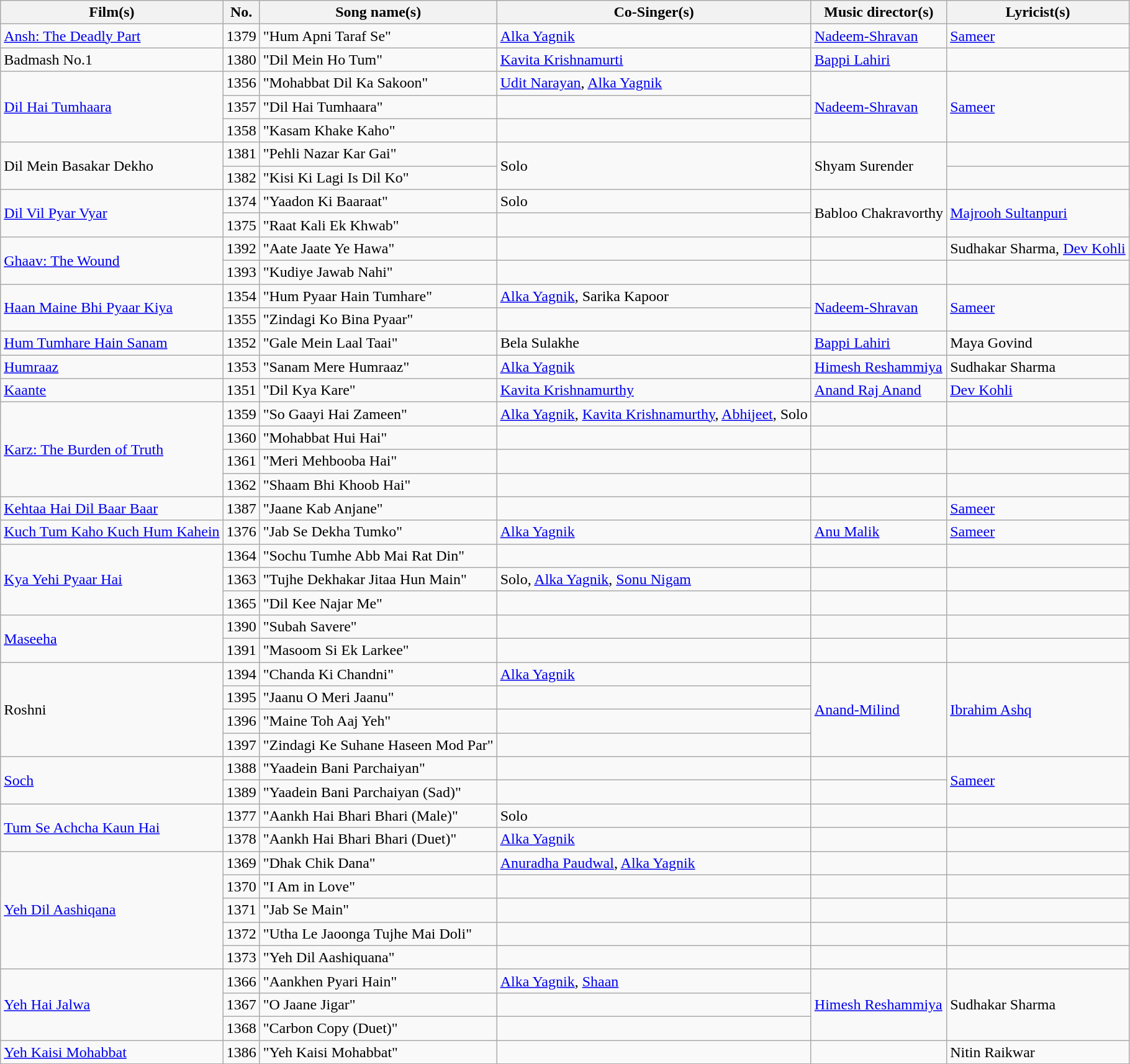<table class="wikitable sortable">
<tr>
<th>Film(s)</th>
<th>No.</th>
<th>Song name(s)</th>
<th>Co-Singer(s)</th>
<th>Music director(s)</th>
<th>Lyricist(s)</th>
</tr>
<tr>
<td><a href='#'>Ansh: The Deadly Part</a></td>
<td>1379</td>
<td>"Hum Apni Taraf Se"</td>
<td><a href='#'>Alka Yagnik</a></td>
<td><a href='#'>Nadeem-Shravan</a></td>
<td><a href='#'>Sameer</a></td>
</tr>
<tr>
<td>Badmash No.1</td>
<td>1380</td>
<td>"Dil Mein Ho Tum"</td>
<td><a href='#'>Kavita Krishnamurti</a></td>
<td><a href='#'>Bappi Lahiri</a></td>
<td></td>
</tr>
<tr>
<td rowspan="3"><a href='#'>Dil Hai Tumhaara</a></td>
<td>1356</td>
<td>"Mohabbat Dil Ka Sakoon"</td>
<td><a href='#'>Udit Narayan</a>, <a href='#'>Alka Yagnik</a></td>
<td rowspan="3"><a href='#'>Nadeem-Shravan</a></td>
<td rowspan="3"><a href='#'>Sameer</a></td>
</tr>
<tr>
<td>1357</td>
<td>"Dil Hai Tumhaara"</td>
<td></td>
</tr>
<tr>
<td>1358</td>
<td>"Kasam Khake Kaho"</td>
<td></td>
</tr>
<tr>
<td rowspan="2">Dil Mein Basakar Dekho</td>
<td>1381</td>
<td>"Pehli Nazar Kar Gai"</td>
<td rowspan="2">Solo</td>
<td rowspan="2">Shyam Surender</td>
<td></td>
</tr>
<tr>
<td>1382</td>
<td>"Kisi Ki Lagi Is Dil Ko"</td>
<td></td>
</tr>
<tr>
<td rowspan="2"><a href='#'>Dil Vil Pyar Vyar</a></td>
<td>1374</td>
<td>"Yaadon Ki Baaraat"</td>
<td>Solo</td>
<td rowspan="2">Babloo Chakravorthy</td>
<td rowspan="2"><a href='#'>Majrooh Sultanpuri</a></td>
</tr>
<tr>
<td>1375</td>
<td>"Raat Kali Ek Khwab"</td>
<td></td>
</tr>
<tr>
<td rowspan="2"><a href='#'>Ghaav: The Wound</a></td>
<td>1392</td>
<td>"Aate Jaate Ye Hawa"</td>
<td></td>
<td></td>
<td>Sudhakar Sharma, <a href='#'>Dev Kohli</a></td>
</tr>
<tr>
<td>1393</td>
<td>"Kudiye Jawab Nahi"</td>
<td></td>
<td></td>
<td></td>
</tr>
<tr>
<td rowspan="2"><a href='#'>Haan Maine Bhi Pyaar Kiya</a></td>
<td>1354</td>
<td>"Hum Pyaar Hain Tumhare"</td>
<td><a href='#'>Alka Yagnik</a>, Sarika Kapoor</td>
<td rowspan="2"><a href='#'>Nadeem-Shravan</a></td>
<td rowspan="2"><a href='#'>Sameer</a></td>
</tr>
<tr>
<td>1355</td>
<td>"Zindagi Ko Bina Pyaar"</td>
<td></td>
</tr>
<tr>
<td><a href='#'>Hum Tumhare Hain Sanam</a></td>
<td>1352</td>
<td>"Gale Mein Laal Taai"</td>
<td>Bela Sulakhe</td>
<td><a href='#'>Bappi Lahiri</a></td>
<td>Maya Govind</td>
</tr>
<tr>
<td><a href='#'>Humraaz</a></td>
<td>1353</td>
<td>"Sanam Mere Humraaz"</td>
<td><a href='#'>Alka Yagnik</a></td>
<td><a href='#'>Himesh Reshammiya</a></td>
<td>Sudhakar Sharma</td>
</tr>
<tr>
<td><a href='#'>Kaante</a></td>
<td>1351</td>
<td>"Dil Kya Kare"</td>
<td><a href='#'>Kavita Krishnamurthy</a></td>
<td><a href='#'>Anand Raj Anand</a></td>
<td><a href='#'>Dev Kohli</a></td>
</tr>
<tr>
<td rowspan="4"><a href='#'>Karz: The Burden of Truth</a></td>
<td>1359</td>
<td>"So Gaayi Hai Zameen"</td>
<td><a href='#'>Alka Yagnik</a>, <a href='#'>Kavita Krishnamurthy</a>, <a href='#'>Abhijeet</a>, Solo</td>
<td></td>
<td></td>
</tr>
<tr>
<td>1360</td>
<td>"Mohabbat Hui Hai"</td>
<td></td>
<td></td>
<td></td>
</tr>
<tr>
<td>1361</td>
<td>"Meri Mehbooba Hai"</td>
<td></td>
<td></td>
<td></td>
</tr>
<tr>
<td>1362</td>
<td>"Shaam Bhi Khoob Hai"</td>
<td></td>
<td></td>
<td></td>
</tr>
<tr>
<td><a href='#'>Kehtaa Hai Dil Baar Baar</a></td>
<td>1387</td>
<td>"Jaane Kab Anjane"</td>
<td></td>
<td></td>
<td><a href='#'>Sameer</a></td>
</tr>
<tr>
<td><a href='#'>Kuch Tum Kaho Kuch Hum Kahein</a></td>
<td>1376</td>
<td>"Jab Se Dekha Tumko"</td>
<td><a href='#'>Alka Yagnik</a></td>
<td><a href='#'>Anu Malik</a></td>
<td><a href='#'>Sameer</a></td>
</tr>
<tr>
<td rowspan="3"><a href='#'>Kya Yehi Pyaar Hai</a></td>
<td>1364</td>
<td>"Sochu Tumhe Abb Mai Rat Din"</td>
<td></td>
<td></td>
<td></td>
</tr>
<tr>
<td>1363</td>
<td>"Tujhe Dekhakar Jitaa Hun Main"</td>
<td>Solo, <a href='#'>Alka Yagnik</a>, <a href='#'>Sonu Nigam</a></td>
<td></td>
<td></td>
</tr>
<tr>
<td>1365</td>
<td>"Dil Kee Najar Me"</td>
<td></td>
<td></td>
<td></td>
</tr>
<tr>
<td rowspan="2"><a href='#'>Maseeha</a></td>
<td>1390</td>
<td>"Subah Savere"</td>
<td></td>
<td></td>
<td></td>
</tr>
<tr>
<td>1391</td>
<td>"Masoom Si Ek Larkee"</td>
<td></td>
<td></td>
<td></td>
</tr>
<tr>
<td rowspan="4">Roshni</td>
<td>1394</td>
<td>"Chanda Ki Chandni"</td>
<td><a href='#'>Alka Yagnik</a></td>
<td rowspan="4"><a href='#'>Anand-Milind</a></td>
<td rowspan="4"><a href='#'>Ibrahim Ashq</a></td>
</tr>
<tr>
<td>1395</td>
<td>"Jaanu O Meri Jaanu"</td>
<td></td>
</tr>
<tr>
<td>1396</td>
<td>"Maine Toh Aaj Yeh"</td>
<td></td>
</tr>
<tr>
<td>1397</td>
<td>"Zindagi Ke Suhane Haseen Mod Par"</td>
<td></td>
</tr>
<tr>
<td rowspan="2"><a href='#'>Soch</a></td>
<td>1388</td>
<td>"Yaadein Bani Parchaiyan"</td>
<td></td>
<td></td>
<td rowspan="2"><a href='#'>Sameer</a></td>
</tr>
<tr>
<td>1389</td>
<td>"Yaadein Bani Parchaiyan (Sad)"</td>
<td></td>
<td></td>
</tr>
<tr>
<td rowspan="2"><a href='#'>Tum Se Achcha Kaun Hai</a></td>
<td>1377</td>
<td>"Aankh Hai Bhari Bhari (Male)"</td>
<td>Solo</td>
<td></td>
<td></td>
</tr>
<tr>
<td>1378</td>
<td>"Aankh Hai Bhari Bhari (Duet)"</td>
<td><a href='#'>Alka Yagnik</a></td>
<td></td>
<td></td>
</tr>
<tr>
<td rowspan="5"><a href='#'>Yeh Dil Aashiqana</a></td>
<td>1369</td>
<td>"Dhak Chik Dana"</td>
<td><a href='#'>Anuradha Paudwal</a>, <a href='#'>Alka Yagnik</a></td>
<td></td>
<td></td>
</tr>
<tr>
<td>1370</td>
<td>"I Am in Love"</td>
<td></td>
<td></td>
<td></td>
</tr>
<tr>
<td>1371</td>
<td>"Jab Se Main"</td>
<td></td>
<td></td>
<td></td>
</tr>
<tr>
<td>1372</td>
<td>"Utha Le Jaoonga Tujhe Mai Doli"</td>
<td></td>
<td></td>
<td></td>
</tr>
<tr>
<td>1373</td>
<td>"Yeh Dil Aashiquana"</td>
<td></td>
<td></td>
<td></td>
</tr>
<tr>
<td rowspan="3"><a href='#'>Yeh Hai Jalwa</a></td>
<td>1366</td>
<td>"Aankhen Pyari Hain"</td>
<td><a href='#'>Alka Yagnik</a>, <a href='#'>Shaan</a></td>
<td rowspan="3"><a href='#'>Himesh Reshammiya</a></td>
<td rowspan="3">Sudhakar Sharma</td>
</tr>
<tr>
<td>1367</td>
<td>"O Jaane Jigar"</td>
<td></td>
</tr>
<tr>
<td>1368</td>
<td>"Carbon Copy (Duet)"</td>
<td></td>
</tr>
<tr>
<td><a href='#'>Yeh Kaisi Mohabbat</a></td>
<td>1386</td>
<td>"Yeh Kaisi Mohabbat"</td>
<td></td>
<td></td>
<td>Nitin Raikwar</td>
</tr>
<tr>
</tr>
</table>
